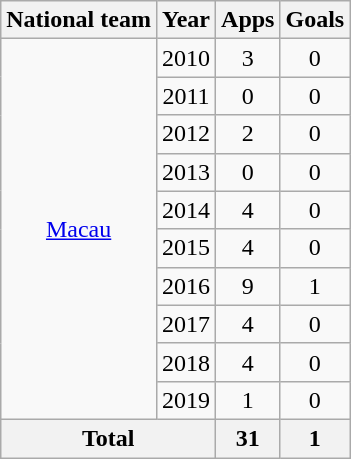<table class="wikitable" style="text-align:center">
<tr>
<th>National team</th>
<th>Year</th>
<th>Apps</th>
<th>Goals</th>
</tr>
<tr>
<td rowspan="10"><a href='#'>Macau</a></td>
<td>2010</td>
<td>3</td>
<td>0</td>
</tr>
<tr>
<td>2011</td>
<td>0</td>
<td>0</td>
</tr>
<tr>
<td>2012</td>
<td>2</td>
<td>0</td>
</tr>
<tr>
<td>2013</td>
<td>0</td>
<td>0</td>
</tr>
<tr>
<td>2014</td>
<td>4</td>
<td>0</td>
</tr>
<tr>
<td>2015</td>
<td>4</td>
<td>0</td>
</tr>
<tr>
<td>2016</td>
<td>9</td>
<td>1</td>
</tr>
<tr>
<td>2017</td>
<td>4</td>
<td>0</td>
</tr>
<tr>
<td>2018</td>
<td>4</td>
<td>0</td>
</tr>
<tr>
<td>2019</td>
<td>1</td>
<td>0</td>
</tr>
<tr>
<th colspan=2>Total</th>
<th>31</th>
<th>1</th>
</tr>
</table>
